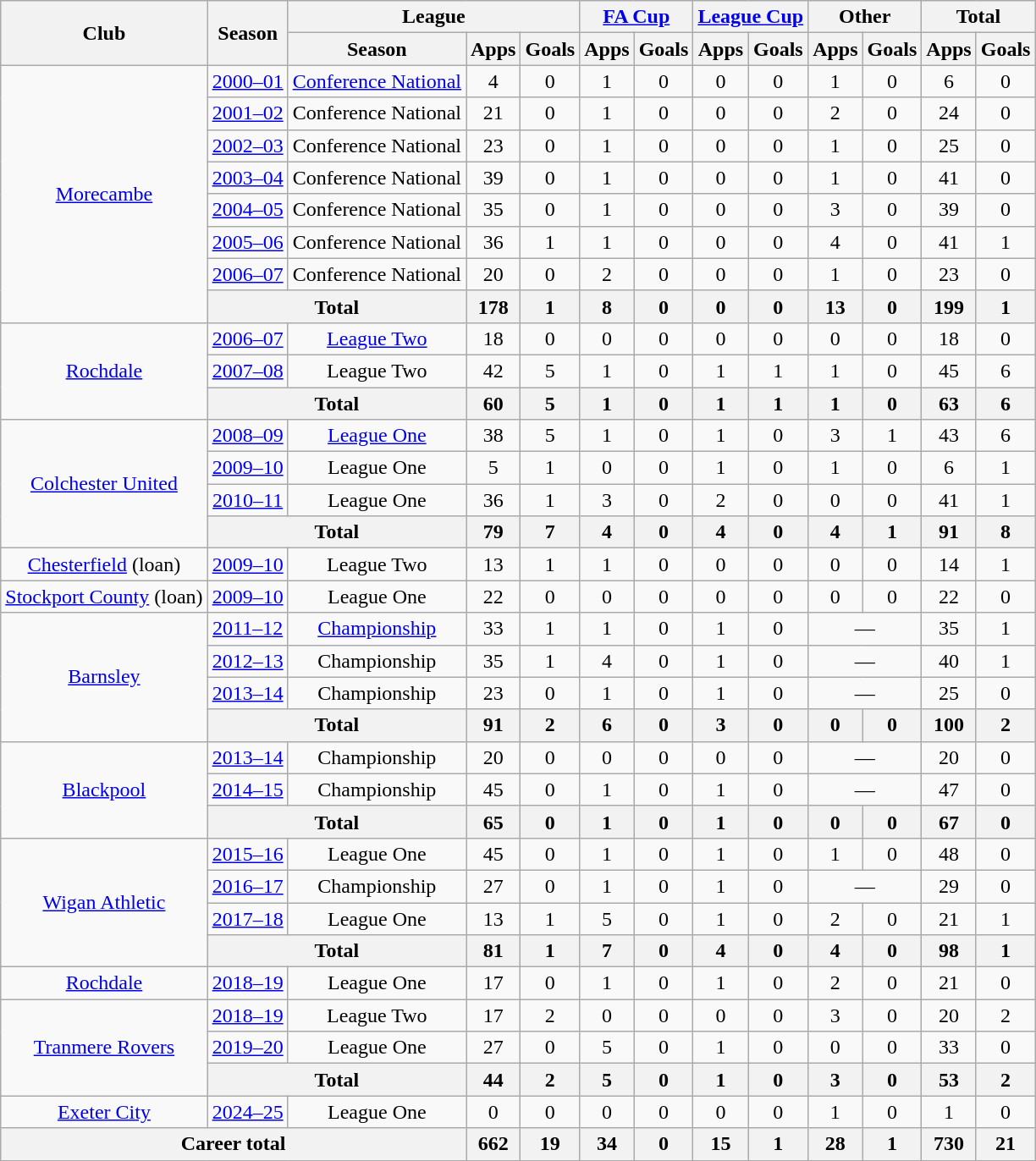<table class="wikitable" style="text-align:center">
<tr>
<th rowspan=2>Club</th>
<th rowspan=2>Season</th>
<th colspan=3>League</th>
<th colspan=2><a href='#'>FA Cup</a></th>
<th colspan=2><a href='#'>League Cup</a></th>
<th colspan=2>Other</th>
<th colspan=2>Total</th>
</tr>
<tr>
<th>Season</th>
<th>Apps</th>
<th>Goals</th>
<th>Apps</th>
<th>Goals</th>
<th>Apps</th>
<th>Goals</th>
<th>Apps</th>
<th>Goals</th>
<th>Apps</th>
<th>Goals</th>
</tr>
<tr>
<td rowspan=8><a href='#'>Morecambe</a></td>
<td><a href='#'>2000–01</a></td>
<td><a href='#'>Conference National</a></td>
<td>4</td>
<td>0</td>
<td>1</td>
<td>0</td>
<td>0</td>
<td>0</td>
<td>1</td>
<td>0</td>
<td>6</td>
<td>0</td>
</tr>
<tr>
<td><a href='#'>2001–02</a></td>
<td>Conference National</td>
<td>21</td>
<td>0</td>
<td>1</td>
<td>0</td>
<td>0</td>
<td>0</td>
<td>2</td>
<td>0</td>
<td>24</td>
<td>0</td>
</tr>
<tr>
<td><a href='#'>2002–03</a></td>
<td>Conference National</td>
<td>23</td>
<td>0</td>
<td>1</td>
<td>0</td>
<td>0</td>
<td>0</td>
<td>1</td>
<td>0</td>
<td>25</td>
<td>0</td>
</tr>
<tr>
<td><a href='#'>2003–04</a></td>
<td>Conference National</td>
<td>39</td>
<td>0</td>
<td>1</td>
<td>0</td>
<td>0</td>
<td>0</td>
<td>1</td>
<td>0</td>
<td>41</td>
<td>0</td>
</tr>
<tr>
<td><a href='#'>2004–05</a></td>
<td>Conference National</td>
<td>35</td>
<td>0</td>
<td>1</td>
<td>0</td>
<td>0</td>
<td>0</td>
<td>3</td>
<td>0</td>
<td>39</td>
<td>0</td>
</tr>
<tr>
<td><a href='#'>2005–06</a></td>
<td>Conference National</td>
<td>36</td>
<td>1</td>
<td>1</td>
<td>0</td>
<td>0</td>
<td>0</td>
<td>4</td>
<td>0</td>
<td>41</td>
<td>1</td>
</tr>
<tr>
<td><a href='#'>2006–07</a></td>
<td>Conference National</td>
<td>20</td>
<td>0</td>
<td>2</td>
<td>0</td>
<td>0</td>
<td>0</td>
<td>1</td>
<td>0</td>
<td>23</td>
<td>0</td>
</tr>
<tr>
<th colspan="2">Total</th>
<th>178</th>
<th>1</th>
<th>8</th>
<th>0</th>
<th>0</th>
<th>0</th>
<th>13</th>
<th>0</th>
<th>199</th>
<th>1</th>
</tr>
<tr>
<td rowspan=3><a href='#'>Rochdale</a></td>
<td><a href='#'>2006–07</a></td>
<td><a href='#'>League Two</a></td>
<td>18</td>
<td>0</td>
<td>0</td>
<td>0</td>
<td>0</td>
<td>0</td>
<td>0</td>
<td>0</td>
<td>18</td>
<td>0</td>
</tr>
<tr>
<td><a href='#'>2007–08</a></td>
<td>League Two</td>
<td>42</td>
<td>5</td>
<td>1</td>
<td>0</td>
<td>1</td>
<td>1</td>
<td>1</td>
<td>0</td>
<td>45</td>
<td>6</td>
</tr>
<tr>
<th colspan="2">Total</th>
<th>60</th>
<th>5</th>
<th>1</th>
<th>0</th>
<th>1</th>
<th>1</th>
<th>1</th>
<th>0</th>
<th>63</th>
<th>6</th>
</tr>
<tr>
<td rowspan=4><a href='#'>Colchester United</a></td>
<td><a href='#'>2008–09</a></td>
<td><a href='#'>League One</a></td>
<td>38</td>
<td>5</td>
<td>1</td>
<td>0</td>
<td>1</td>
<td>0</td>
<td>3</td>
<td>1</td>
<td>43</td>
<td>6</td>
</tr>
<tr>
<td><a href='#'>2009–10</a></td>
<td>League One</td>
<td>5</td>
<td>1</td>
<td>0</td>
<td>0</td>
<td>1</td>
<td>0</td>
<td>1</td>
<td>0</td>
<td>6</td>
<td>1</td>
</tr>
<tr>
<td><a href='#'>2010–11</a></td>
<td>League One</td>
<td>36</td>
<td>1</td>
<td>3</td>
<td>0</td>
<td>2</td>
<td>0</td>
<td>0</td>
<td>0</td>
<td>41</td>
<td>1</td>
</tr>
<tr>
<th colspan="2">Total</th>
<th>79</th>
<th>7</th>
<th>4</th>
<th>0</th>
<th>4</th>
<th>0</th>
<th>4</th>
<th>1</th>
<th>91</th>
<th>8</th>
</tr>
<tr>
<td><a href='#'>Chesterfield</a> (loan)</td>
<td><a href='#'>2009–10</a></td>
<td>League Two</td>
<td>13</td>
<td>1</td>
<td>1</td>
<td>0</td>
<td>0</td>
<td>0</td>
<td>0</td>
<td>0</td>
<td>14</td>
<td>1</td>
</tr>
<tr>
<td><a href='#'>Stockport County</a> (loan)</td>
<td><a href='#'>2009–10</a></td>
<td>League One</td>
<td>22</td>
<td>0</td>
<td>0</td>
<td>0</td>
<td>0</td>
<td>0</td>
<td>0</td>
<td>0</td>
<td>22</td>
<td>0</td>
</tr>
<tr>
<td rowspan="4"><a href='#'>Barnsley</a></td>
<td><a href='#'>2011–12</a></td>
<td><a href='#'>Championship</a></td>
<td>33</td>
<td>1</td>
<td>1</td>
<td>0</td>
<td>1</td>
<td>0</td>
<td colspan="2">—</td>
<td>35</td>
<td>1</td>
</tr>
<tr>
<td><a href='#'>2012–13</a></td>
<td>Championship</td>
<td>35</td>
<td>1</td>
<td>4</td>
<td>0</td>
<td>1</td>
<td>0</td>
<td colspan="2">—</td>
<td>40</td>
<td>1</td>
</tr>
<tr>
<td><a href='#'>2013–14</a></td>
<td>Championship</td>
<td>23</td>
<td>0</td>
<td>1</td>
<td>0</td>
<td>1</td>
<td>0</td>
<td colspan="2">—</td>
<td>25</td>
<td>0</td>
</tr>
<tr>
<th colspan="2">Total</th>
<th>91</th>
<th>2</th>
<th>6</th>
<th>0</th>
<th>3</th>
<th>0</th>
<th>0</th>
<th>0</th>
<th>100</th>
<th>2</th>
</tr>
<tr>
<td rowspan="3"><a href='#'>Blackpool</a></td>
<td><a href='#'>2013–14</a></td>
<td>Championship</td>
<td>20</td>
<td>0</td>
<td>0</td>
<td>0</td>
<td>0</td>
<td>0</td>
<td colspan="2">—</td>
<td>20</td>
<td>0</td>
</tr>
<tr>
<td><a href='#'>2014–15</a></td>
<td>Championship</td>
<td>45</td>
<td>0</td>
<td>1</td>
<td>0</td>
<td>1</td>
<td>0</td>
<td colspan="2">—</td>
<td>47</td>
<td>0</td>
</tr>
<tr>
<th colspan="2">Total</th>
<th>65</th>
<th>0</th>
<th>1</th>
<th>0</th>
<th>1</th>
<th>0</th>
<th>0</th>
<th>0</th>
<th>67</th>
<th>0</th>
</tr>
<tr>
<td rowspan="4"><a href='#'>Wigan Athletic</a></td>
<td><a href='#'>2015–16</a></td>
<td>League One</td>
<td>45</td>
<td>0</td>
<td>1</td>
<td>0</td>
<td>1</td>
<td>0</td>
<td>1</td>
<td>0</td>
<td>48</td>
<td>0</td>
</tr>
<tr>
<td><a href='#'>2016–17</a></td>
<td>Championship</td>
<td>27</td>
<td>0</td>
<td>1</td>
<td>0</td>
<td>1</td>
<td>0</td>
<td colspan="2">—</td>
<td>29</td>
<td>0</td>
</tr>
<tr>
<td><a href='#'>2017–18</a></td>
<td>League One</td>
<td>13</td>
<td>1</td>
<td>5</td>
<td>0</td>
<td>1</td>
<td>0</td>
<td>2</td>
<td>0</td>
<td>21</td>
<td>1</td>
</tr>
<tr>
<th colspan="2">Total</th>
<th>81</th>
<th>1</th>
<th>7</th>
<th>0</th>
<th>4</th>
<th>0</th>
<th>4</th>
<th>0</th>
<th>98</th>
<th>1</th>
</tr>
<tr>
<td><a href='#'>Rochdale</a></td>
<td><a href='#'>2018–19</a></td>
<td>League One</td>
<td>17</td>
<td>0</td>
<td>1</td>
<td>0</td>
<td>1</td>
<td>0</td>
<td>2</td>
<td>0</td>
<td>21</td>
<td>0</td>
</tr>
<tr>
<td rowspan="3"><a href='#'>Tranmere Rovers</a></td>
<td><a href='#'>2018–19</a></td>
<td>League Two</td>
<td>17</td>
<td>2</td>
<td>0</td>
<td>0</td>
<td>0</td>
<td>0</td>
<td>3</td>
<td>0</td>
<td>20</td>
<td>2</td>
</tr>
<tr>
<td><a href='#'>2019–20</a></td>
<td>League One</td>
<td>27</td>
<td>0</td>
<td>5</td>
<td>0</td>
<td>1</td>
<td>0</td>
<td>0</td>
<td>0</td>
<td>33</td>
<td>0</td>
</tr>
<tr>
<th colspan="2">Total</th>
<th>44</th>
<th>2</th>
<th>5</th>
<th>0</th>
<th>1</th>
<th>0</th>
<th>3</th>
<th>0</th>
<th>53</th>
<th>2</th>
</tr>
<tr>
<td><a href='#'>Exeter City</a></td>
<td><a href='#'>2024–25</a></td>
<td>League One</td>
<td>0</td>
<td>0</td>
<td>0</td>
<td>0</td>
<td>0</td>
<td>0</td>
<td>1</td>
<td>0</td>
<td>1</td>
<td>0</td>
</tr>
<tr>
<th colspan="3">Career total</th>
<th>662</th>
<th>19</th>
<th>34</th>
<th>0</th>
<th>15</th>
<th>1</th>
<th>28</th>
<th>1</th>
<th>730</th>
<th>21</th>
</tr>
</table>
